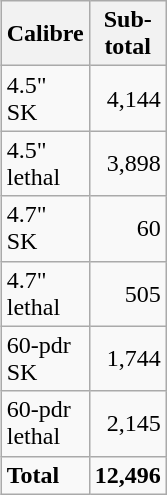<table class="wikitable" align=right style="margin:0 0 1em 1em">
<tr>
<th>Calibre</th>
<th>Sub-<br>total</th>
</tr>
<tr>
<td>4.5"<br>SK</td>
<td align="right">4,144</td>
</tr>
<tr>
<td>4.5"<br>lethal</td>
<td align="right">3,898</td>
</tr>
<tr>
<td>4.7"<br>SK</td>
<td align="right">60</td>
</tr>
<tr>
<td>4.7"<br>lethal</td>
<td align="right">505</td>
</tr>
<tr>
<td>60-pdr<br>SK</td>
<td align="right">1,744</td>
</tr>
<tr>
<td>60-pdr<br>lethal</td>
<td align="right">2,145</td>
</tr>
<tr>
<td><strong>Total</strong></td>
<td align="right"><strong>12,496</strong></td>
</tr>
</table>
